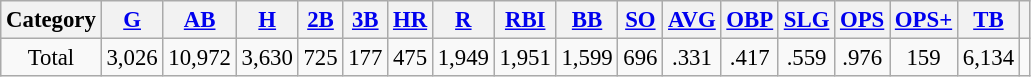<table class="wikitable" style="font-size: 95%; text-align:center;">
<tr align=center>
<th>Category</th>
<th><a href='#'>G</a></th>
<th><a href='#'>AB</a></th>
<th><a href='#'>H</a></th>
<th><a href='#'>2B</a></th>
<th><a href='#'>3B</a></th>
<th><a href='#'>HR</a></th>
<th><a href='#'>R</a></th>
<th><a href='#'>RBI</a></th>
<th><a href='#'>BB</a></th>
<th><a href='#'>SO</a></th>
<th><a href='#'>AVG</a></th>
<th><a href='#'>OBP</a></th>
<th><a href='#'>SLG</a></th>
<th><a href='#'>OPS</a></th>
<th><a href='#'>OPS+</a></th>
<th><a href='#'>TB</a></th>
<th></th>
</tr>
<tr align=center>
<td>Total</td>
<td>3,026</td>
<td>10,972</td>
<td>3,630</td>
<td>725</td>
<td>177</td>
<td>475</td>
<td>1,949</td>
<td>1,951</td>
<td>1,599</td>
<td>696</td>
<td>.331</td>
<td>.417</td>
<td>.559</td>
<td>.976</td>
<td>159</td>
<td>6,134</td>
<td></td>
</tr>
</table>
